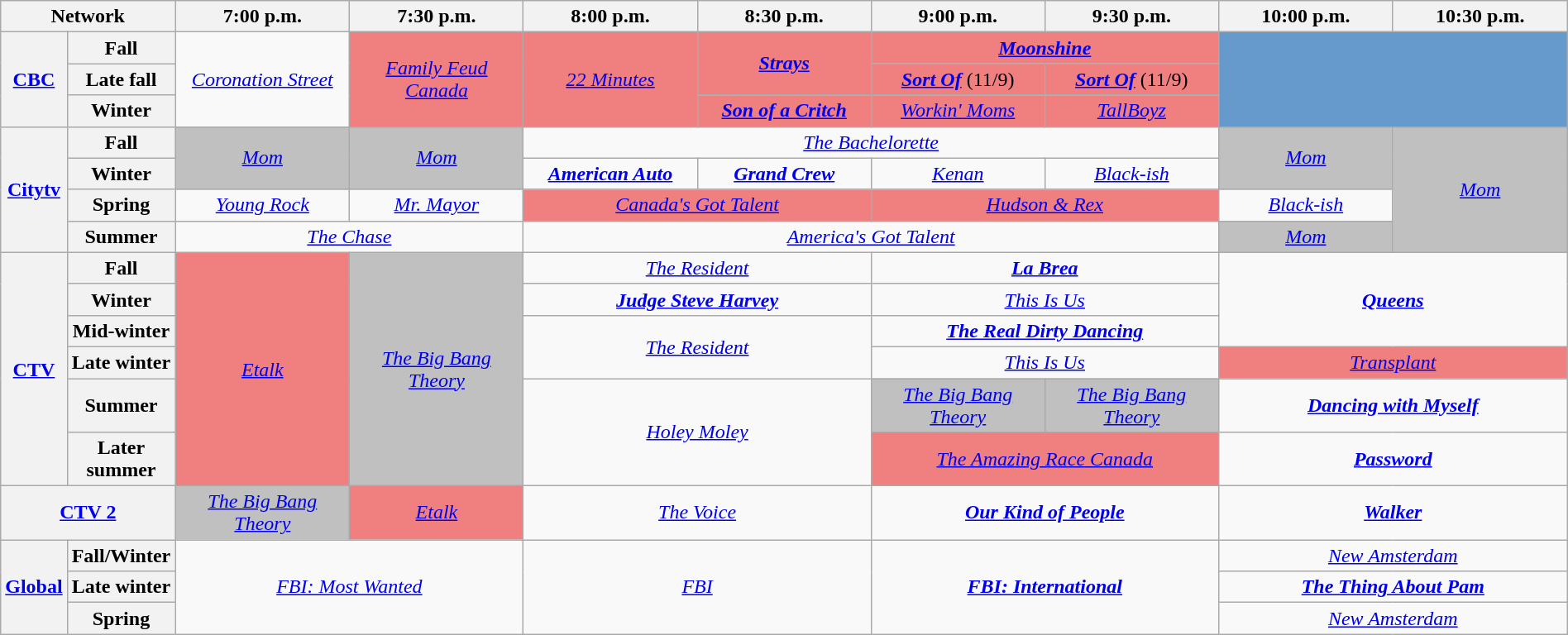<table class=wikitable style=width:100%;margin-right:0;text-align:center>
<tr>
<th style=width:8% colspan=2>Network</th>
<th style=width:11.5%>7:00 p.m.</th>
<th style=width:11.5%>7:30 p.m.</th>
<th style=width:11.5%>8:00 p.m.</th>
<th style=width:11.5%>8:30 p.m.</th>
<th style=width:11.5%>9:00 p.m.</th>
<th style=width:11.5%>9:30 p.m.</th>
<th style=width:11.5%>10:00 p.m.</th>
<th style=width:11.5%>10:30 p.m.</th>
</tr>
<tr>
<th rowspan=3><a href='#'>CBC</a></th>
<th>Fall</th>
<td rowspan=3><em><a href='#'>Coronation Street</a></em></td>
<td style=background:#F08080 rowspan=3><em><a href='#'>Family Feud Canada</a></em></td>
<td style=background:#F08080 rowspan=3><em><a href='#'>22 Minutes</a></em></td>
<td style=background:#F08080 rowspan=2><strong><em><a href='#'>Strays</a></em></strong></td>
<td style=background:#F08080 colspan=2><strong><em><a href='#'>Moonshine</a></em></strong></td>
<td style=background:#6699CC colspan=2 rowspan=3></td>
</tr>
<tr>
<th>Late fall</th>
<td style=background:#F08080><strong><em><a href='#'>Sort Of</a></em></strong> (11/9)</td>
<td style=background:#F08080><strong><em><a href='#'>Sort Of</a></em></strong> (11/9)</td>
</tr>
<tr>
<th>Winter</th>
<td style=background:#F08080><strong><em><a href='#'>Son of a Critch</a></em></strong>  </td>
<td style=background:#F08080><em><a href='#'>Workin' Moms</a></em> </td>
<td style=background:#F08080><em><a href='#'>TallBoyz</a></em> </td>
</tr>
<tr>
<th rowspan=4><a href='#'>Citytv</a></th>
<th>Fall</th>
<td style=background:#C0C0C0 rowspan=2><em><a href='#'>Mom</a></em> </td>
<td style=background:#C0C0C0 rowspan=2><em><a href='#'>Mom</a></em> </td>
<td colspan=4><em><a href='#'>The Bachelorette</a></em></td>
<td style=background:#C0C0C0 rowspan=2><em><a href='#'>Mom</a></em> </td>
<td style=background:#C0C0C0 rowspan=4><em><a href='#'>Mom</a></em> </td>
</tr>
<tr>
<th>Winter</th>
<td><strong><em><a href='#'>American Auto</a></em></strong> </td>
<td><strong><em><a href='#'>Grand Crew</a></em></strong> </td>
<td><em><a href='#'>Kenan</a></em> </td>
<td><em><a href='#'>Black-ish</a></em> </td>
</tr>
<tr>
<th>Spring</th>
<td><em><a href='#'>Young Rock</a></em> </td>
<td><em><a href='#'>Mr. Mayor</a></em> </td>
<td style=background:#f08080 colspan=2><em><a href='#'>Canada's Got Talent</a></em> </td>
<td style=background:#f08080 colspan=2><em><a href='#'>Hudson & Rex</a></em> </td>
<td><em><a href='#'>Black-ish</a></em> </td>
</tr>
<tr>
<th>Summer</th>
<td colspan=2><em><a href='#'>The Chase</a></em></td>
<td colspan=4><em><a href='#'>America's Got Talent</a></em> </td>
<td style=background:#C0C0C0><em><a href='#'>Mom</a></em> </td>
</tr>
<tr>
<th rowspan=6><a href='#'>CTV</a></th>
<th>Fall</th>
<td style=background:#F08080 rowspan=6><em><a href='#'>Etalk</a></em></td>
<td style=background:#C0C0C0 rowspan=6><em><a href='#'>The Big Bang Theory</a></em> </td>
<td colspan=2><em><a href='#'>The Resident</a></em></td>
<td colspan=2><strong><em><a href='#'>La Brea</a></em></strong></td>
<td colspan=2 rowspan=3><strong><em><a href='#'>Queens</a></em></strong></td>
</tr>
<tr>
<th>Winter</th>
<td colspan=2><strong><em><a href='#'>Judge Steve Harvey</a></em></strong> </td>
<td colspan=2><em><a href='#'>This Is Us</a></em> </td>
</tr>
<tr>
<th>Mid-winter</th>
<td colspan=2 rowspan=2><em><a href='#'>The Resident</a></em></td>
<td colspan=2><strong><em><a href='#'>The Real Dirty Dancing</a></em></strong> </td>
</tr>
<tr>
<th>Late winter</th>
<td colspan=2><em><a href='#'>This Is Us</a></em></td>
<td style=background:#F08080 colspan=2><em><a href='#'>Transplant</a></em> </td>
</tr>
<tr>
<th>Summer</th>
<td colspan=2 rowspan=2><em><a href='#'>Holey Moley</a></em> </td>
<td style=background:#C0C0C0><em><a href='#'>The Big Bang Theory</a></em>  </td>
<td style=background:#C0C0C0><em><a href='#'>The Big Bang Theory</a></em>  </td>
<td colspan=2><strong><em><a href='#'>Dancing with Myself</a></em></strong> </td>
</tr>
<tr>
<th>Later summer</th>
<td style=background:#F08080 colspan=2><em><a href='#'>The Amazing Race Canada</a></em> </td>
<td colspan=2><strong><em><a href='#'>Password</a></em></strong> </td>
</tr>
<tr>
<th colspan=2><a href='#'>CTV 2</a></th>
<td style=background:#C0C0C0><em><a href='#'>The Big Bang Theory</a></em> </td>
<td style=background:#F08080><em><a href='#'>Etalk</a></em></td>
<td colspan=2><em><a href='#'>The Voice</a></em></td>
<td colspan=2><strong><em><a href='#'>Our Kind of People</a></em></strong></td>
<td colspan=2><strong><em><a href='#'>Walker</a></em></strong></td>
</tr>
<tr>
<th rowspan=3><a href='#'>Global</a></th>
<th>Fall/Winter</th>
<td colspan=2 rowspan=3><em><a href='#'>FBI: Most Wanted</a></em></td>
<td colspan=2 rowspan=3><em><a href='#'>FBI</a></em></td>
<td colspan=2 rowspan=3><strong><em><a href='#'>FBI: International</a></em></strong></td>
<td colspan=2><em><a href='#'>New Amsterdam</a></em></td>
</tr>
<tr>
<th>Late winter</th>
<td colspan=2><strong><em><a href='#'>The Thing About Pam</a></em></strong> </td>
</tr>
<tr>
<th>Spring</th>
<td colspan=2><em><a href='#'>New Amsterdam</a></em> </td>
</tr>
</table>
